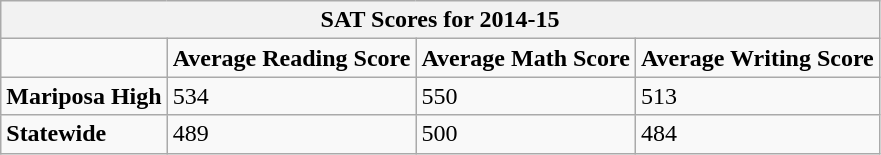<table class="wikitable">
<tr>
<th colspan="4"><strong>SAT Scores for 2014-15</strong></th>
</tr>
<tr>
<td></td>
<td><strong>Average Reading Score</strong></td>
<td><strong>Average Math Score</strong></td>
<td><strong>Average Writing Score</strong></td>
</tr>
<tr>
<td><strong>Mariposa High</strong></td>
<td>534</td>
<td>550</td>
<td>513</td>
</tr>
<tr>
<td><strong>Statewide</strong></td>
<td>489</td>
<td>500</td>
<td>484</td>
</tr>
</table>
